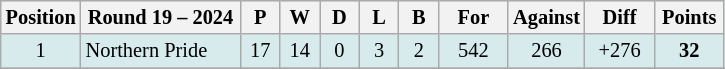<table class="wikitable" style="text-align:center; font-size:85%;">
<tr style="background: #d7ebed;">
<th width="40" abbr="Position">Position</th>
<th width="100">Round 19 – 2024</th>
<th width="20" abbr="Played">P</th>
<th width="20" abbr="Won">W</th>
<th width="20" abbr="Drawn">D</th>
<th width="20" abbr="Lost">L</th>
<th width="20" abbr="Bye">B</th>
<th width="40" abbr="Points for">For</th>
<th width="40" abbr="Points against">Against</th>
<th width="40" abbr="Points difference">Diff</th>
<th width="40" abbr="Points">Points</th>
</tr>
<tr style="background: #d7ebed;">
<td>1</td>
<td style="text-align:left;"> Northern Pride</td>
<td>17</td>
<td>14</td>
<td>0</td>
<td>3</td>
<td>2</td>
<td>542</td>
<td>266</td>
<td>+276</td>
<td><strong>32</strong></td>
</tr>
<tr>
</tr>
</table>
